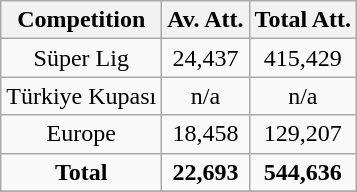<table class="wikitable" style="text-align: center">
<tr>
<th>Competition</th>
<th>Av. Att.</th>
<th>Total Att.</th>
</tr>
<tr>
<td>Süper Lig</td>
<td>24,437</td>
<td>415,429</td>
</tr>
<tr>
<td>Türkiye Kupası</td>
<td>n/a</td>
<td>n/a</td>
</tr>
<tr>
<td>Europe</td>
<td>18,458</td>
<td>129,207</td>
</tr>
<tr>
<td><strong>Total</strong></td>
<td><strong>22,693</strong></td>
<td><strong>544,636</strong></td>
</tr>
<tr>
</tr>
</table>
